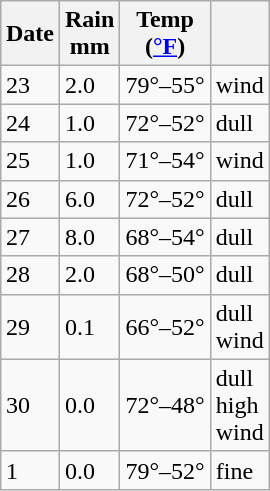<table class="wikitable" align=right style="margin:0 0 1em 1em">
<tr>
<th>Date</th>
<th>Rain<br>mm</th>
<th>Temp<br>(<a href='#'>°F</a>)</th>
<th></th>
</tr>
<tr>
<td>23</td>
<td>2.0</td>
<td>79°–55°</td>
<td>wind</td>
</tr>
<tr>
<td>24</td>
<td>1.0</td>
<td>72°–52°</td>
<td>dull</td>
</tr>
<tr>
<td>25</td>
<td>1.0</td>
<td>71°–54°</td>
<td>wind</td>
</tr>
<tr>
<td>26</td>
<td>6.0</td>
<td>72°–52°</td>
<td>dull</td>
</tr>
<tr>
<td>27</td>
<td>8.0</td>
<td>68°–54°</td>
<td>dull</td>
</tr>
<tr>
<td>28</td>
<td>2.0</td>
<td>68°–50°</td>
<td>dull</td>
</tr>
<tr>
<td>29</td>
<td>0.1</td>
<td>66°–52°</td>
<td>dull<br>wind</td>
</tr>
<tr>
<td>30</td>
<td>0.0</td>
<td>72°–48°</td>
<td>dull<br>high<br>wind</td>
</tr>
<tr>
<td>1</td>
<td>0.0</td>
<td>79°–52°</td>
<td>fine</td>
</tr>
</table>
